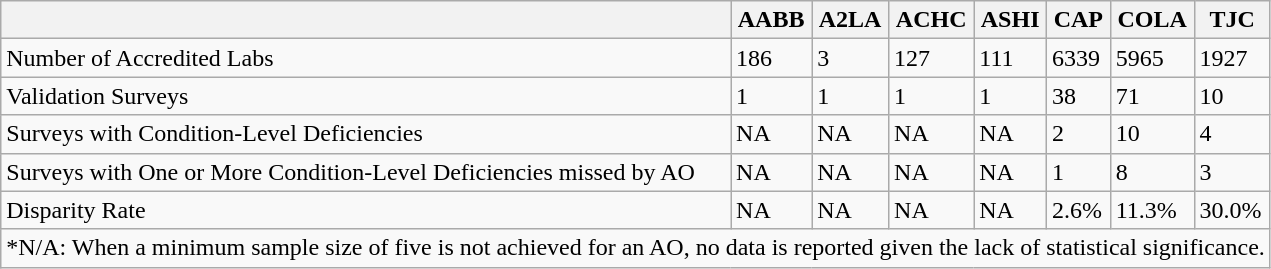<table class="wikitable sortable">
<tr>
<th></th>
<th>AABB</th>
<th>A2LA</th>
<th>ACHC</th>
<th>ASHI</th>
<th>CAP</th>
<th>COLA</th>
<th>TJC</th>
</tr>
<tr>
<td>Number of Accredited Labs</td>
<td>186</td>
<td>3</td>
<td>127</td>
<td>111</td>
<td>6339</td>
<td>5965</td>
<td>1927</td>
</tr>
<tr>
<td>Validation Surveys</td>
<td>1</td>
<td>1</td>
<td>1</td>
<td>1</td>
<td>38</td>
<td>71</td>
<td>10</td>
</tr>
<tr>
<td>Surveys with Condition-Level Deficiencies</td>
<td>NA</td>
<td>NA</td>
<td>NA</td>
<td>NA</td>
<td>2</td>
<td>10</td>
<td>4</td>
</tr>
<tr>
<td>Surveys with One or More Condition-Level Deficiencies missed by AO</td>
<td>NA</td>
<td>NA</td>
<td>NA</td>
<td>NA</td>
<td>1</td>
<td>8</td>
<td>3</td>
</tr>
<tr>
<td>Disparity Rate</td>
<td>NA</td>
<td>NA</td>
<td>NA</td>
<td>NA</td>
<td>2.6%</td>
<td>11.3%</td>
<td>30.0%</td>
</tr>
<tr>
<td colspan=8 style="text-align: center;">*N/A: When a minimum sample size of five is not achieved for an AO, no data is reported given the lack of statistical significance.</td>
</tr>
</table>
